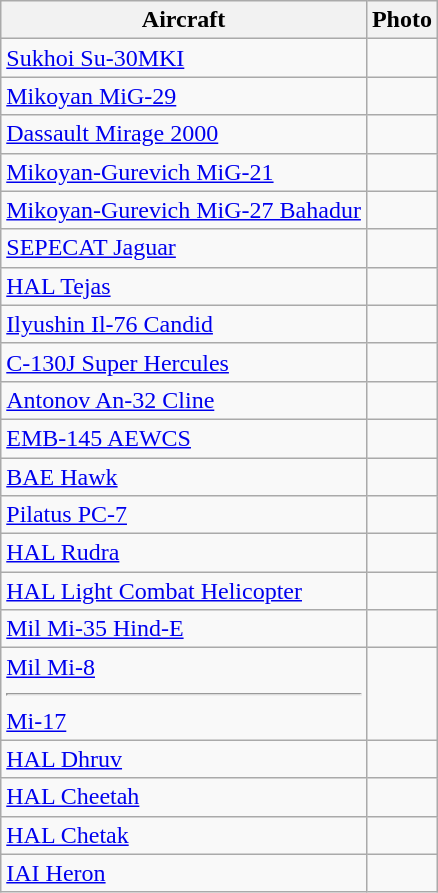<table class="wikitable">
<tr>
<th>Aircraft</th>
<th>Photo</th>
</tr>
<tr>
<td><a href='#'>Sukhoi Su-30MKI</a></td>
<td></td>
</tr>
<tr>
<td><a href='#'>Mikoyan MiG-29</a></td>
<td></td>
</tr>
<tr>
<td><a href='#'>Dassault Mirage 2000</a></td>
<td></td>
</tr>
<tr>
<td><a href='#'>Mikoyan-Gurevich MiG-21</a></td>
<td></td>
</tr>
<tr>
<td><a href='#'>Mikoyan-Gurevich MiG-27 Bahadur</a></td>
<td></td>
</tr>
<tr>
<td><a href='#'>SEPECAT Jaguar</a></td>
<td></td>
</tr>
<tr>
<td><a href='#'>HAL Tejas</a></td>
<td></td>
</tr>
<tr>
<td><a href='#'>Ilyushin Il-76 Candid</a></td>
<td></td>
</tr>
<tr>
<td><a href='#'>C-130J Super Hercules</a></td>
<td></td>
</tr>
<tr>
<td><a href='#'>Antonov An-32 Cline</a></td>
<td></td>
</tr>
<tr>
<td><a href='#'>EMB-145 AEWCS</a></td>
<td></td>
</tr>
<tr>
<td><a href='#'>BAE Hawk</a></td>
<td></td>
</tr>
<tr>
<td><a href='#'>Pilatus PC-7</a></td>
<td></td>
</tr>
<tr>
<td><a href='#'>HAL Rudra</a></td>
<td></td>
</tr>
<tr>
<td><a href='#'>HAL Light Combat Helicopter</a></td>
<td></td>
</tr>
<tr>
<td><a href='#'>Mil Mi-35 Hind-E</a></td>
<td></td>
</tr>
<tr>
<td><a href='#'>Mil Mi-8</a><hr><a href='#'>Mi-17</a></td>
<td><br></td>
</tr>
<tr>
<td><a href='#'>HAL Dhruv</a></td>
<td></td>
</tr>
<tr>
<td><a href='#'>HAL Cheetah</a></td>
<td></td>
</tr>
<tr>
<td><a href='#'>HAL Chetak</a></td>
<td></td>
</tr>
<tr>
<td><a href='#'>IAI Heron</a></td>
<td></td>
</tr>
</table>
